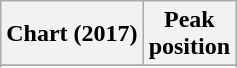<table class="wikitable sortable plainrowheaders" style="text-align:center">
<tr>
<th scope="col">Chart (2017)</th>
<th scope="col">Peak<br> position</th>
</tr>
<tr>
</tr>
<tr>
</tr>
<tr>
</tr>
</table>
